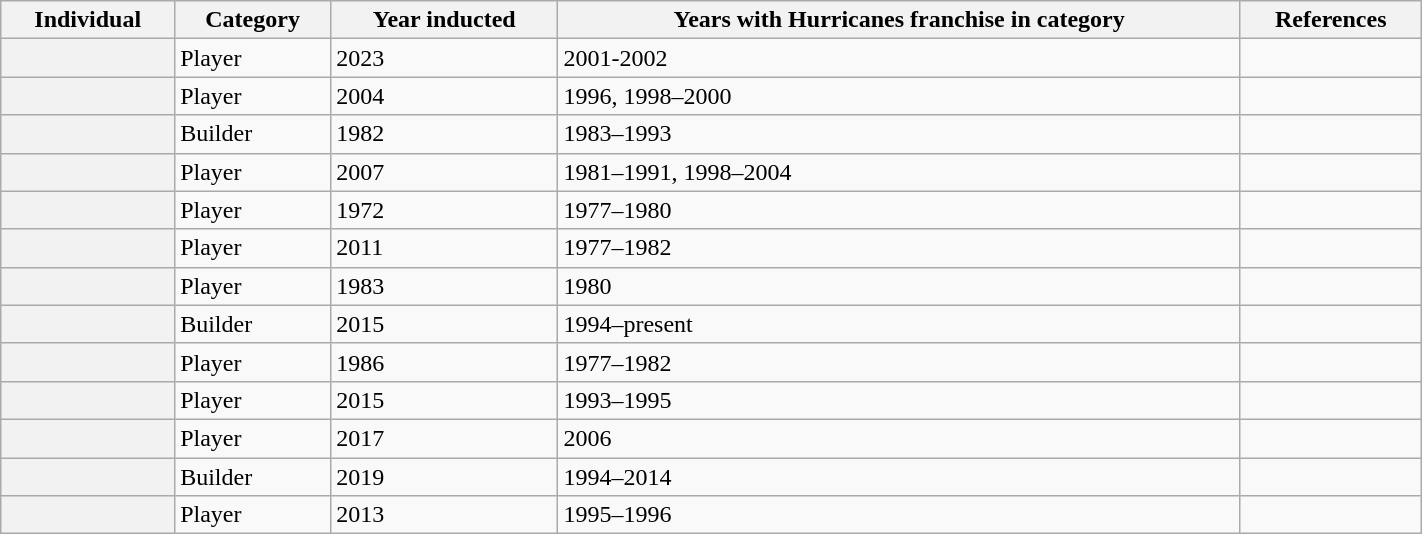<table class="wikitable sortable" width="75%">
<tr>
<th scope="col">Individual</th>
<th scope="col">Category</th>
<th scope="col">Year inducted</th>
<th scope="col">Years with Hurricanes franchise in category</th>
<th scope="col" class="unsortable">References</th>
</tr>
<tr>
<th scope="row"></th>
<td>Player</td>
<td>2023</td>
<td>2001-2002</td>
<td></td>
</tr>
<tr>
<th scope="row"></th>
<td>Player</td>
<td>2004</td>
<td>1996, 1998–2000</td>
<td></td>
</tr>
<tr>
<th scope="row"></th>
<td>Builder</td>
<td>1982</td>
<td>1983–1993</td>
<td></td>
</tr>
<tr>
<th scope="row"></th>
<td>Player</td>
<td>2007</td>
<td>1981–1991, 1998–2004</td>
<td></td>
</tr>
<tr>
<th scope="row"></th>
<td>Player</td>
<td>1972</td>
<td>1977–1980</td>
<td></td>
</tr>
<tr>
<th scope="row"></th>
<td>Player</td>
<td>2011</td>
<td>1977–1982</td>
<td></td>
</tr>
<tr>
<th scope="row"></th>
<td>Player</td>
<td>1983</td>
<td>1980</td>
<td></td>
</tr>
<tr>
<th scope="row"></th>
<td>Builder</td>
<td>2015</td>
<td>1994–present</td>
<td></td>
</tr>
<tr>
<th scope="row"></th>
<td>Player</td>
<td>1986</td>
<td>1977–1982</td>
<td></td>
</tr>
<tr>
<th scope="row"></th>
<td>Player</td>
<td>2015</td>
<td>1993–1995</td>
<td></td>
</tr>
<tr>
<th scope="row"></th>
<td>Player</td>
<td>2017</td>
<td>2006</td>
<td></td>
</tr>
<tr>
<th scope="row"></th>
<td>Builder</td>
<td>2019</td>
<td>1994–2014</td>
<td></td>
</tr>
<tr>
<th scope="row"></th>
<td>Player</td>
<td>2013</td>
<td>1995–1996</td>
<td></td>
</tr>
</table>
